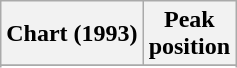<table class="wikitable sortable plainrowheaders" style="text-align:center">
<tr>
<th scope="col">Chart (1993)</th>
<th scope="col">Peak<br>position</th>
</tr>
<tr>
</tr>
<tr>
</tr>
</table>
